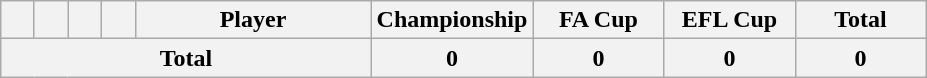<table class="wikitable sortable" style="text-align:center">
<tr>
<th width=15></th>
<th width=15></th>
<th width=15></th>
<th width=15></th>
<th width=150>Player</th>
<th width=80>Championship</th>
<th width=80>FA Cup</th>
<th width=80>EFL Cup</th>
<th width=80>Total</th>
</tr>
<tr>
<th colspan="5">Total</th>
<th>0</th>
<th>0</th>
<th>0</th>
<th>0</th>
</tr>
</table>
